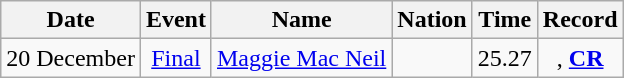<table class="wikitable" style=text-align:center>
<tr>
<th>Date</th>
<th>Event</th>
<th>Name</th>
<th>Nation</th>
<th>Time</th>
<th>Record</th>
</tr>
<tr>
<td>20 December</td>
<td><a href='#'>Final</a></td>
<td align=left><a href='#'>Maggie Mac Neil</a></td>
<td align=left></td>
<td>25.27</td>
<td>, <strong><a href='#'>CR</a></strong></td>
</tr>
</table>
